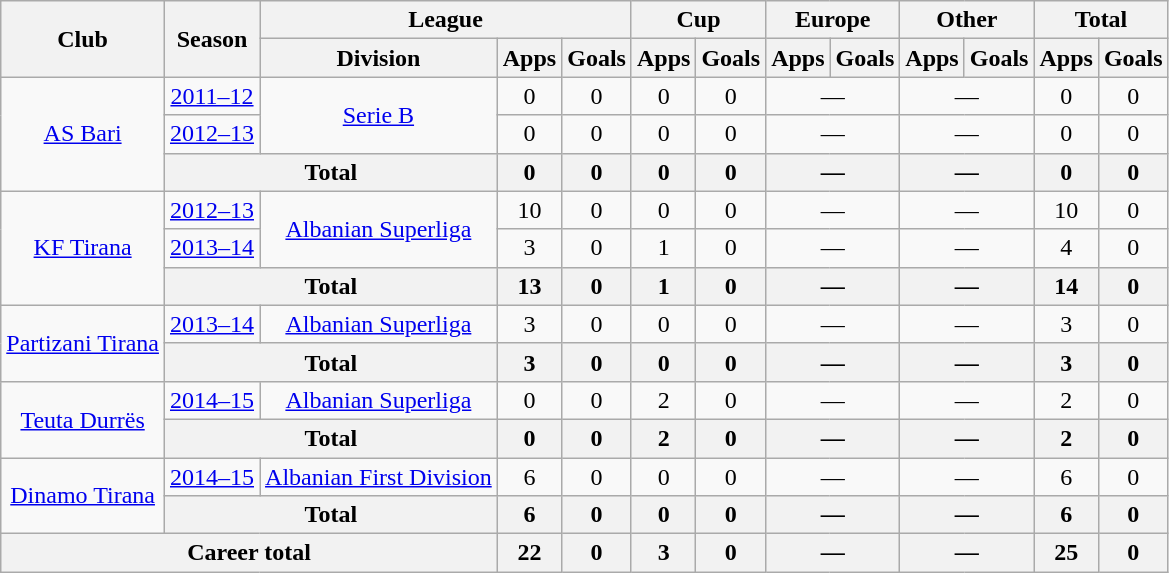<table class="wikitable" style="text-align: center;">
<tr>
<th rowspan="2">Club</th>
<th rowspan="2">Season</th>
<th colspan="3">League</th>
<th colspan="2">Cup</th>
<th colspan="2">Europe</th>
<th colspan="2">Other</th>
<th colspan="2">Total</th>
</tr>
<tr>
<th>Division</th>
<th>Apps</th>
<th>Goals</th>
<th>Apps</th>
<th>Goals</th>
<th>Apps</th>
<th>Goals</th>
<th>Apps</th>
<th>Goals</th>
<th>Apps</th>
<th>Goals</th>
</tr>
<tr>
<td rowspan="3" valign="center"><a href='#'>AS Bari</a></td>
<td><a href='#'>2011–12</a></td>
<td rowspan="2" valign="center"><a href='#'>Serie B</a></td>
<td>0</td>
<td>0</td>
<td>0</td>
<td>0</td>
<td colspan="2">—</td>
<td colspan="2">—</td>
<td>0</td>
<td>0</td>
</tr>
<tr>
<td><a href='#'>2012–13</a></td>
<td>0</td>
<td>0</td>
<td>0</td>
<td>0</td>
<td colspan="2">—</td>
<td colspan="2">—</td>
<td>0</td>
<td>0</td>
</tr>
<tr>
<th colspan="2">Total</th>
<th>0</th>
<th>0</th>
<th>0</th>
<th>0</th>
<th colspan="2">—</th>
<th colspan="2">—</th>
<th>0</th>
<th>0</th>
</tr>
<tr>
<td rowspan="3" valign="center"><a href='#'>KF Tirana</a></td>
<td><a href='#'>2012–13</a></td>
<td rowspan="2" valign="center"><a href='#'>Albanian Superliga</a></td>
<td>10</td>
<td>0</td>
<td>0</td>
<td>0</td>
<td colspan="2">—</td>
<td colspan="2">—</td>
<td>10</td>
<td>0</td>
</tr>
<tr>
<td><a href='#'>2013–14</a></td>
<td>3</td>
<td>0</td>
<td>1</td>
<td>0</td>
<td colspan="2">—</td>
<td colspan="2">—</td>
<td>4</td>
<td>0</td>
</tr>
<tr>
<th colspan="2">Total</th>
<th>13</th>
<th>0</th>
<th>1</th>
<th>0</th>
<th colspan="2">—</th>
<th colspan="2">—</th>
<th>14</th>
<th>0</th>
</tr>
<tr>
<td rowspan="2" valign="center"><a href='#'>Partizani Tirana</a></td>
<td><a href='#'>2013–14</a></td>
<td rowspan="1" valign="center"><a href='#'>Albanian Superliga</a></td>
<td>3</td>
<td>0</td>
<td>0</td>
<td>0</td>
<td colspan="2">—</td>
<td colspan="2">—</td>
<td>3</td>
<td>0</td>
</tr>
<tr>
<th colspan="2">Total</th>
<th>3</th>
<th>0</th>
<th>0</th>
<th>0</th>
<th colspan="2">—</th>
<th colspan="2">—</th>
<th>3</th>
<th>0</th>
</tr>
<tr>
<td rowspan="2" valign="center"><a href='#'>Teuta Durrës</a></td>
<td><a href='#'>2014–15</a></td>
<td rowspan="1" valign="center"><a href='#'>Albanian Superliga</a></td>
<td>0</td>
<td>0</td>
<td>2</td>
<td>0</td>
<td colspan="2">—</td>
<td colspan="2">—</td>
<td>2</td>
<td>0</td>
</tr>
<tr>
<th colspan="2">Total</th>
<th>0</th>
<th>0</th>
<th>2</th>
<th>0</th>
<th colspan="2">—</th>
<th colspan="2">—</th>
<th>2</th>
<th>0</th>
</tr>
<tr>
<td rowspan="2" valign="center"><a href='#'>Dinamo Tirana</a></td>
<td><a href='#'>2014–15</a></td>
<td rowspan="1" valign="center"><a href='#'>Albanian First Division</a></td>
<td>6</td>
<td>0</td>
<td>0</td>
<td>0</td>
<td colspan="2">—</td>
<td colspan="2">—</td>
<td>6</td>
<td>0</td>
</tr>
<tr>
<th colspan="2">Total</th>
<th>6</th>
<th>0</th>
<th>0</th>
<th>0</th>
<th colspan="2">—</th>
<th colspan="2">—</th>
<th>6</th>
<th>0</th>
</tr>
<tr>
<th colspan="3">Career total</th>
<th>22</th>
<th>0</th>
<th>3</th>
<th>0</th>
<th colspan="2">—</th>
<th colspan="2">—</th>
<th>25</th>
<th>0</th>
</tr>
</table>
